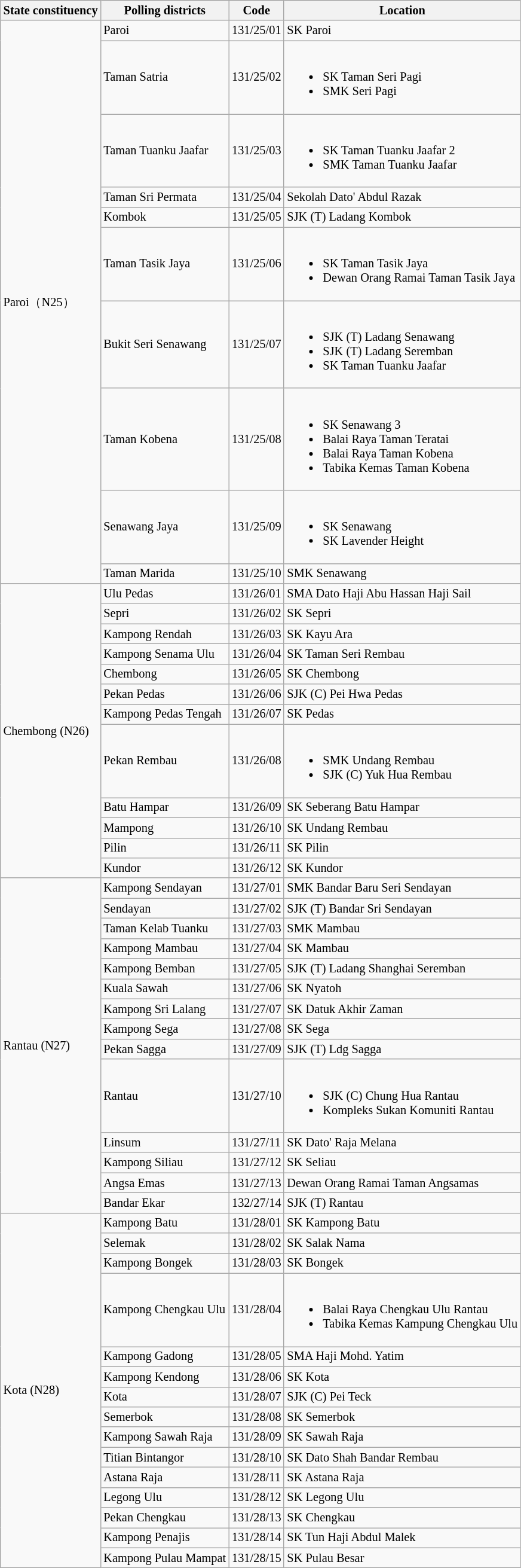<table class="wikitable sortable mw-collapsible" style="white-space:nowrap;font-size:85%">
<tr>
<th>State constituency</th>
<th>Polling districts</th>
<th>Code</th>
<th>Location</th>
</tr>
<tr>
<td rowspan="10">Paroi（N25）</td>
<td>Paroi</td>
<td>131/25/01</td>
<td>SK Paroi</td>
</tr>
<tr>
<td>Taman Satria</td>
<td>131/25/02</td>
<td><br><ul><li>SK Taman Seri Pagi</li><li>SMK Seri Pagi</li></ul></td>
</tr>
<tr>
<td>Taman Tuanku Jaafar</td>
<td>131/25/03</td>
<td><br><ul><li>SK Taman Tuanku Jaafar 2</li><li>SMK Taman Tuanku Jaafar</li></ul></td>
</tr>
<tr>
<td>Taman Sri Permata</td>
<td>131/25/04</td>
<td>Sekolah Dato' Abdul Razak</td>
</tr>
<tr>
<td>Kombok</td>
<td>131/25/05</td>
<td>SJK (T) Ladang Kombok</td>
</tr>
<tr>
<td>Taman Tasik Jaya</td>
<td>131/25/06</td>
<td><br><ul><li>SK Taman Tasik Jaya</li><li>Dewan Orang Ramai Taman Tasik Jaya</li></ul></td>
</tr>
<tr>
<td>Bukit Seri Senawang</td>
<td>131/25/07</td>
<td><br><ul><li>SJK (T) Ladang Senawang</li><li>SJK (T) Ladang Seremban</li><li>SK Taman Tuanku Jaafar</li></ul></td>
</tr>
<tr>
<td>Taman Kobena</td>
<td>131/25/08</td>
<td><br><ul><li>SK Senawang 3</li><li>Balai Raya Taman Teratai</li><li>Balai Raya Taman Kobena</li><li>Tabika Kemas Taman Kobena</li></ul></td>
</tr>
<tr>
<td>Senawang Jaya</td>
<td>131/25/09</td>
<td><br><ul><li>SK Senawang</li><li>SK Lavender Height</li></ul></td>
</tr>
<tr>
<td>Taman Marida</td>
<td>131/25/10</td>
<td>SMK Senawang</td>
</tr>
<tr>
<td rowspan="12">Chembong (N26)</td>
<td>Ulu Pedas</td>
<td>131/26/01</td>
<td>SMA Dato Haji Abu Hassan Haji Sail</td>
</tr>
<tr>
<td>Sepri</td>
<td>131/26/02</td>
<td>SK Sepri</td>
</tr>
<tr>
<td>Kampong Rendah</td>
<td>131/26/03</td>
<td>SK Kayu Ara</td>
</tr>
<tr>
<td>Kampong Senama Ulu</td>
<td>131/26/04</td>
<td>SK Taman Seri Rembau</td>
</tr>
<tr>
<td>Chembong</td>
<td>131/26/05</td>
<td>SK Chembong</td>
</tr>
<tr>
<td>Pekan Pedas</td>
<td>131/26/06</td>
<td>SJK (C) Pei Hwa Pedas</td>
</tr>
<tr>
<td>Kampong Pedas Tengah</td>
<td>131/26/07</td>
<td>SK Pedas</td>
</tr>
<tr>
<td>Pekan Rembau</td>
<td>131/26/08</td>
<td><br><ul><li>SMK Undang Rembau</li><li>SJK (C) Yuk Hua Rembau</li></ul></td>
</tr>
<tr>
<td>Batu Hampar</td>
<td>131/26/09</td>
<td>SK Seberang Batu Hampar</td>
</tr>
<tr>
<td>Mampong</td>
<td>131/26/10</td>
<td>SK Undang Rembau</td>
</tr>
<tr>
<td>Pilin</td>
<td>131/26/11</td>
<td>SK Pilin</td>
</tr>
<tr>
<td>Kundor</td>
<td>131/26/12</td>
<td>SK Kundor</td>
</tr>
<tr>
<td rowspan="14">Rantau (N27)</td>
<td>Kampong Sendayan</td>
<td>131/27/01</td>
<td>SMK Bandar Baru Seri Sendayan</td>
</tr>
<tr>
<td>Sendayan</td>
<td>131/27/02</td>
<td>SJK (T) Bandar Sri Sendayan</td>
</tr>
<tr>
<td>Taman Kelab Tuanku</td>
<td>131/27/03</td>
<td>SMK Mambau</td>
</tr>
<tr>
<td>Kampong Mambau</td>
<td>131/27/04</td>
<td>SK Mambau</td>
</tr>
<tr>
<td>Kampong Bemban</td>
<td>131/27/05</td>
<td>SJK (T) Ladang Shanghai Seremban</td>
</tr>
<tr>
<td>Kuala Sawah</td>
<td>131/27/06</td>
<td>SK Nyatoh</td>
</tr>
<tr>
<td>Kampong Sri Lalang</td>
<td>131/27/07</td>
<td>SK Datuk Akhir Zaman</td>
</tr>
<tr>
<td>Kampong Sega</td>
<td>131/27/08</td>
<td>SK Sega</td>
</tr>
<tr>
<td>Pekan Sagga</td>
<td>131/27/09</td>
<td>SJK (T) Ldg Sagga</td>
</tr>
<tr>
<td>Rantau</td>
<td>131/27/10</td>
<td><br><ul><li>SJK (C) Chung Hua Rantau</li><li>Kompleks Sukan Komuniti Rantau</li></ul></td>
</tr>
<tr>
<td>Linsum</td>
<td>131/27/11</td>
<td>SK Dato' Raja Melana</td>
</tr>
<tr>
<td>Kampong Siliau</td>
<td>131/27/12</td>
<td>SK Seliau</td>
</tr>
<tr>
<td>Angsa Emas</td>
<td>131/27/13</td>
<td>Dewan Orang Ramai Taman Angsamas</td>
</tr>
<tr>
<td>Bandar Ekar</td>
<td>132/27/14</td>
<td>SJK (T) Rantau</td>
</tr>
<tr>
<td rowspan="15">Kota (N28)</td>
<td>Kampong Batu</td>
<td>131/28/01</td>
<td>SK Kampong Batu</td>
</tr>
<tr>
<td>Selemak</td>
<td>131/28/02</td>
<td>SK Salak Nama</td>
</tr>
<tr>
<td>Kampong Bongek</td>
<td>131/28/03</td>
<td>SK Bongek</td>
</tr>
<tr>
<td>Kampong Chengkau Ulu</td>
<td>131/28/04</td>
<td><br><ul><li>Balai Raya Chengkau Ulu Rantau</li><li>Tabika Kemas Kampung Chengkau Ulu</li></ul></td>
</tr>
<tr>
<td>Kampong Gadong</td>
<td>131/28/05</td>
<td>SMA Haji Mohd. Yatim</td>
</tr>
<tr>
<td>Kampong Kendong</td>
<td>131/28/06</td>
<td>SK Kota</td>
</tr>
<tr>
<td>Kota</td>
<td>131/28/07</td>
<td>SJK (C) Pei Teck</td>
</tr>
<tr>
<td>Semerbok</td>
<td>131/28/08</td>
<td>SK Semerbok</td>
</tr>
<tr>
<td>Kampong Sawah Raja</td>
<td>131/28/09</td>
<td>SK Sawah Raja</td>
</tr>
<tr>
<td>Titian Bintangor</td>
<td>131/28/10</td>
<td>SK Dato Shah Bandar Rembau</td>
</tr>
<tr>
<td>Astana Raja</td>
<td>131/28/11</td>
<td>SK Astana Raja</td>
</tr>
<tr>
<td>Legong Ulu</td>
<td>131/28/12</td>
<td>SK Legong Ulu</td>
</tr>
<tr>
<td>Pekan Chengkau</td>
<td>131/28/13</td>
<td>SK Chengkau</td>
</tr>
<tr>
<td>Kampong Penajis</td>
<td>131/28/14</td>
<td>SK Tun Haji Abdul Malek</td>
</tr>
<tr>
<td>Kampong Pulau Mampat</td>
<td>131/28/15</td>
<td>SK Pulau Besar</td>
</tr>
</table>
